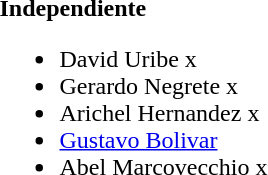<table>
<tr>
<td><strong>Independiente</strong><br><ul><li> David Uribe x</li><li> Gerardo Negrete x</li><li> Arichel Hernandez x</li><li> <a href='#'>Gustavo Bolivar</a></li><li> Abel Marcovecchio x</li></ul></td>
</tr>
</table>
